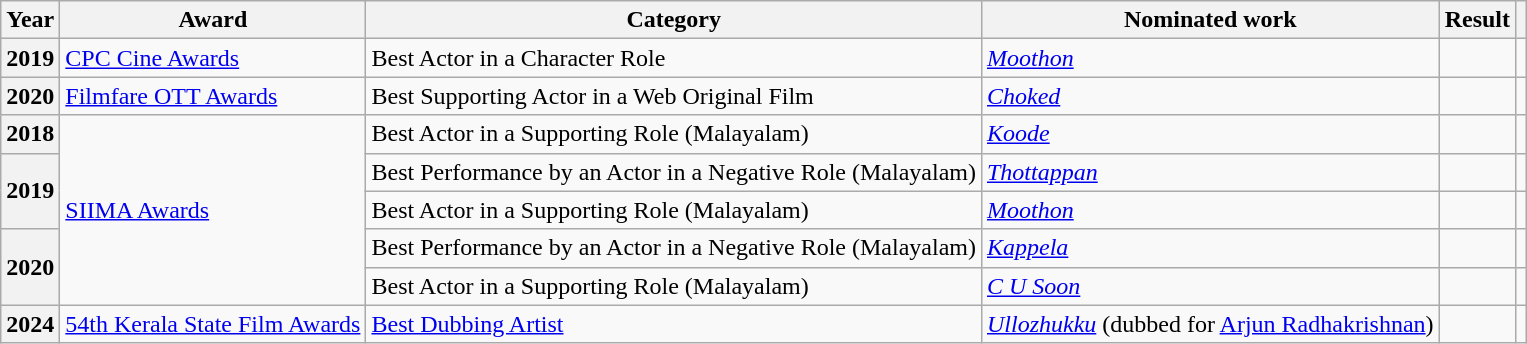<table class="wikitable plainrowheaders sortable">
<tr>
<th scope="col">Year</th>
<th scope="col">Award</th>
<th scope="col">Category</th>
<th scope="col">Nominated work</th>
<th scope="col">Result</th>
<th scope="col" class="unsortable"></th>
</tr>
<tr>
<th scope="row">2019</th>
<td><a href='#'>CPC Cine Awards</a></td>
<td>Best Actor in a Character Role</td>
<td><em><a href='#'>Moothon</a></em></td>
<td></td>
<td></td>
</tr>
<tr>
<th scope="row">2020</th>
<td><a href='#'>Filmfare OTT Awards</a></td>
<td>Best Supporting Actor in a Web Original Film</td>
<td><em><a href='#'>Choked</a></em></td>
<td></td>
<td></td>
</tr>
<tr>
<th scope="row">2018</th>
<td rowspan="5"><a href='#'>SIIMA Awards</a></td>
<td>Best Actor in a Supporting Role (Malayalam)</td>
<td><em><a href='#'>Koode</a></em></td>
<td></td>
<td></td>
</tr>
<tr>
<th scope="row" rowspan="2">2019</th>
<td>Best Performance by an Actor in a Negative Role (Malayalam)</td>
<td><em><a href='#'>Thottappan</a></em></td>
<td></td>
<td></td>
</tr>
<tr>
<td>Best Actor in a Supporting Role (Malayalam)</td>
<td><em><a href='#'>Moothon</a></em></td>
<td></td>
<td></td>
</tr>
<tr>
<th scope="row" rowspan="2">2020</th>
<td>Best Performance by an Actor in a Negative Role (Malayalam)</td>
<td><em><a href='#'>Kappela</a></em></td>
<td></td>
<td></td>
</tr>
<tr>
<td>Best Actor in a Supporting Role (Malayalam)</td>
<td><em><a href='#'>C U Soon</a></em></td>
<td></td>
<td></td>
</tr>
<tr>
<th scope="row" rowspan="2">2024</th>
<td><a href='#'>54th Kerala State Film Awards</a></td>
<td><a href='#'>Best Dubbing Artist</a></td>
<td><em><a href='#'>Ullozhukku</a></em> (dubbed for <a href='#'>Arjun Radhakrishnan</a>)</td>
<td></td>
<td></td>
</tr>
</table>
